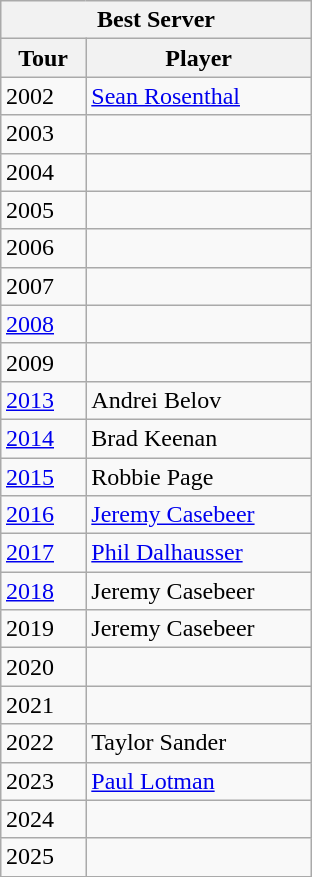<table class="wikitable" style="margin:0.5em auto;width=480;font-size:100%">
<tr>
<th width=200 colspan=2>Best Server</th>
</tr>
<tr>
<th width=30>Tour</th>
<th width=100>Player</th>
</tr>
<tr>
<td>2002</td>
<td><a href='#'>Sean Rosenthal</a></td>
</tr>
<tr>
<td>2003</td>
<td></td>
</tr>
<tr>
<td>2004</td>
<td></td>
</tr>
<tr>
<td>2005</td>
<td></td>
</tr>
<tr>
<td>2006</td>
<td></td>
</tr>
<tr>
<td>2007</td>
<td></td>
</tr>
<tr>
<td><a href='#'>2008</a></td>
<td></td>
</tr>
<tr>
<td>2009</td>
<td></td>
</tr>
<tr>
<td><a href='#'>2013</a></td>
<td>Andrei Belov</td>
</tr>
<tr>
<td><a href='#'>2014</a></td>
<td>Brad Keenan</td>
</tr>
<tr>
<td><a href='#'>2015</a></td>
<td>Robbie Page</td>
</tr>
<tr>
<td><a href='#'>2016</a></td>
<td><a href='#'>Jeremy Casebeer</a></td>
</tr>
<tr>
<td><a href='#'>2017</a></td>
<td><a href='#'>Phil Dalhausser</a></td>
</tr>
<tr>
<td><a href='#'>2018</a></td>
<td>Jeremy Casebeer</td>
</tr>
<tr>
<td 2019 AVP Pro Beach Volleyball Tour>2019</td>
<td>Jeremy Casebeer</td>
</tr>
<tr>
<td>2020</td>
<td></td>
</tr>
<tr>
<td>2021</td>
<td></td>
</tr>
<tr>
<td>2022</td>
<td>Taylor Sander</td>
</tr>
<tr>
<td>2023</td>
<td><a href='#'>Paul Lotman</a></td>
</tr>
<tr>
<td>2024</td>
<td></td>
</tr>
<tr>
<td>2025</td>
<td></td>
</tr>
</table>
